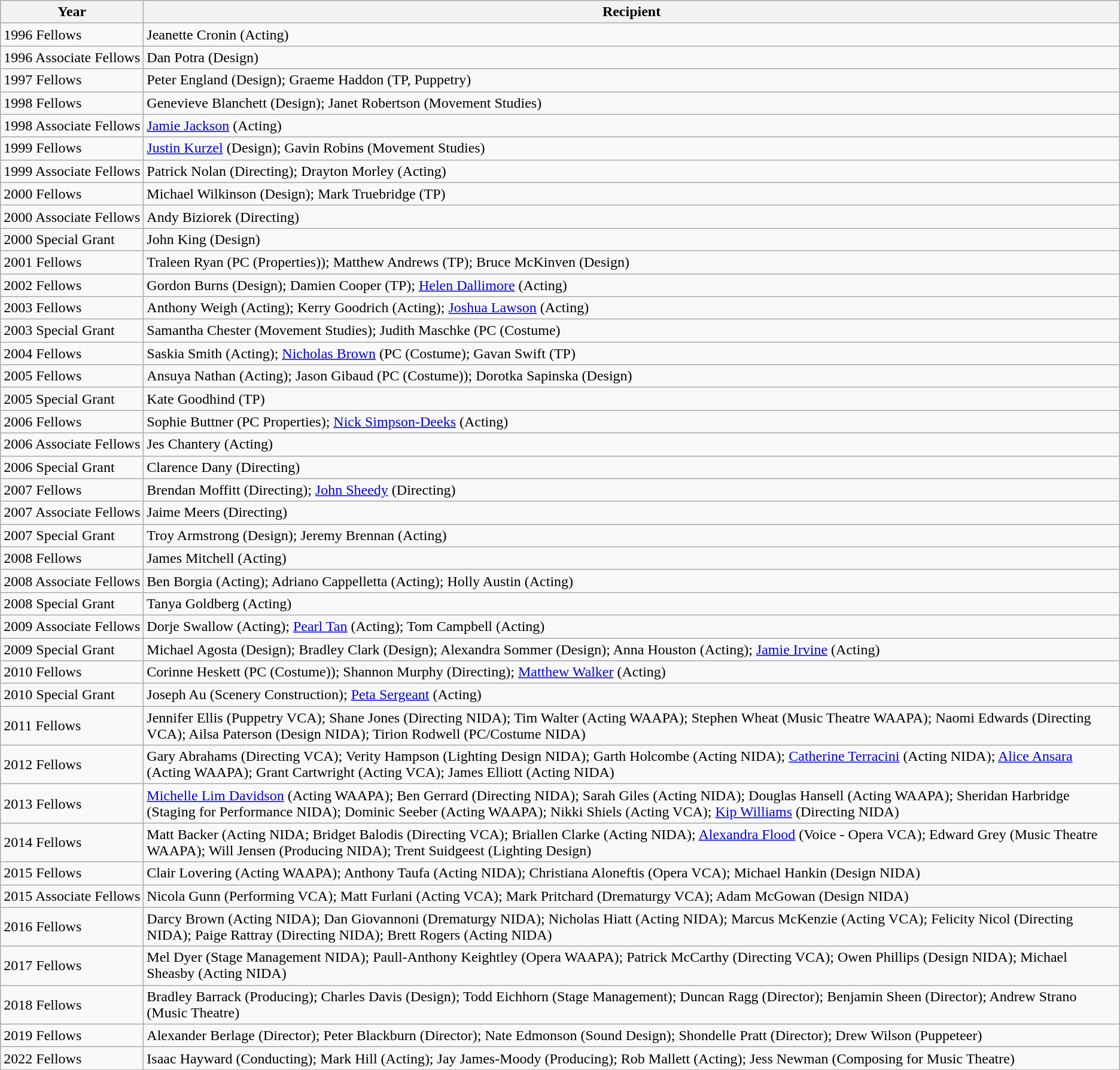<table class="wikitable">
<tr>
<th>Year</th>
<th>Recipient</th>
</tr>
<tr>
<td>1996 Fellows</td>
<td>Jeanette Cronin (Acting)</td>
</tr>
<tr>
<td>1996 Associate Fellows</td>
<td>Dan Potra (Design)</td>
</tr>
<tr>
<td>1997 Fellows</td>
<td>Peter England (Design); Graeme Haddon (TP, Puppetry)</td>
</tr>
<tr>
<td>1998 Fellows</td>
<td>Genevieve Blanchett (Design); Janet Robertson (Movement Studies)</td>
</tr>
<tr>
<td>1998 Associate Fellows</td>
<td><a href='#'>Jamie Jackson</a> (Acting)</td>
</tr>
<tr>
<td>1999 Fellows</td>
<td><a href='#'>Justin Kurzel</a> (Design); Gavin Robins (Movement Studies)</td>
</tr>
<tr>
<td>1999 Associate Fellows</td>
<td>Patrick Nolan (Directing); Drayton Morley (Acting)</td>
</tr>
<tr>
<td>2000 Fellows</td>
<td>Michael Wilkinson (Design); Mark Truebridge (TP)</td>
</tr>
<tr>
<td>2000 Associate Fellows</td>
<td>Andy Biziorek (Directing)</td>
</tr>
<tr>
<td>2000 Special Grant</td>
<td>John King (Design)</td>
</tr>
<tr>
<td>2001 Fellows</td>
<td>Traleen Ryan (PC (Properties)); Matthew Andrews (TP); Bruce McKinven (Design)</td>
</tr>
<tr>
<td>2002 Fellows</td>
<td>Gordon Burns (Design); Damien Cooper (TP); <a href='#'>Helen Dallimore</a> (Acting)</td>
</tr>
<tr>
<td>2003 Fellows</td>
<td>Anthony Weigh (Acting); Kerry Goodrich (Acting); <a href='#'>Joshua Lawson</a> (Acting)</td>
</tr>
<tr>
<td>2003 Special Grant</td>
<td>Samantha Chester (Movement Studies); Judith Maschke (PC (Costume)</td>
</tr>
<tr>
<td>2004 Fellows</td>
<td>Saskia Smith (Acting); <a href='#'>Nicholas Brown</a> (PC (Costume); Gavan Swift (TP)</td>
</tr>
<tr>
<td>2005 Fellows</td>
<td>Ansuya Nathan (Acting); Jason Gibaud (PC (Costume)); Dorotka Sapinska (Design)</td>
</tr>
<tr>
<td>2005 Special Grant</td>
<td>Kate Goodhind (TP)</td>
</tr>
<tr>
<td>2006 Fellows</td>
<td>Sophie Buttner (PC Properties); <a href='#'>Nick Simpson-Deeks</a> (Acting)</td>
</tr>
<tr>
<td>2006 Associate Fellows</td>
<td>Jes Chantery (Acting)</td>
</tr>
<tr>
<td>2006 Special Grant</td>
<td>Clarence Dany (Directing)</td>
</tr>
<tr>
<td>2007 Fellows</td>
<td>Brendan Moffitt (Directing); <a href='#'>John Sheedy</a> (Directing)</td>
</tr>
<tr>
<td>2007 Associate Fellows</td>
<td>Jaime Meers (Directing)</td>
</tr>
<tr>
<td>2007 Special Grant</td>
<td>Troy Armstrong (Design); Jeremy Brennan (Acting)</td>
</tr>
<tr>
<td>2008 Fellows</td>
<td>James Mitchell (Acting)</td>
</tr>
<tr>
<td>2008 Associate Fellows</td>
<td>Ben Borgia (Acting); Adriano Cappelletta (Acting); Holly Austin (Acting)</td>
</tr>
<tr>
<td>2008 Special Grant</td>
<td>Tanya Goldberg (Acting)</td>
</tr>
<tr>
<td>2009 Associate Fellows</td>
<td>Dorje Swallow (Acting); <a href='#'>Pearl Tan</a> (Acting); Tom Campbell (Acting)</td>
</tr>
<tr>
<td>2009 Special Grant</td>
<td>Michael Agosta (Design); Bradley Clark (Design); Alexandra Sommer (Design); Anna Houston (Acting); <a href='#'>Jamie Irvine</a> (Acting)</td>
</tr>
<tr>
<td>2010 Fellows</td>
<td>Corinne Heskett (PC (Costume)); Shannon Murphy (Directing); <a href='#'>Matthew Walker</a> (Acting)</td>
</tr>
<tr>
<td>2010 Special Grant</td>
<td>Joseph Au (Scenery Construction); <a href='#'>Peta Sergeant</a> (Acting)</td>
</tr>
<tr>
<td>2011 Fellows</td>
<td>Jennifer Ellis (Puppetry VCA); Shane Jones (Directing NIDA); Tim Walter (Acting WAAPA); Stephen Wheat (Music Theatre WAAPA); Naomi Edwards (Directing VCA); Ailsa Paterson (Design NIDA); Tirion Rodwell (PC/Costume NIDA)</td>
</tr>
<tr>
<td>2012 Fellows</td>
<td>Gary Abrahams (Directing VCA); Verity Hampson (Lighting Design NIDA); Garth Holcombe (Acting NIDA); <a href='#'>Catherine Terracini</a> (Acting NIDA); <a href='#'>Alice Ansara</a> (Acting WAAPA); Grant Cartwright (Acting VCA); James Elliott (Acting NIDA)</td>
</tr>
<tr>
<td>2013 Fellows</td>
<td><a href='#'>Michelle Lim Davidson</a> (Acting WAAPA); Ben Gerrard (Directing NIDA); Sarah Giles (Acting NIDA); Douglas Hansell (Acting WAAPA); Sheridan Harbridge (Staging for Performance NIDA); Dominic Seeber (Acting WAAPA); Nikki Shiels (Acting VCA); <a href='#'>Kip Williams</a> (Directing NIDA)</td>
</tr>
<tr>
<td>2014 Fellows</td>
<td>Matt Backer (Acting NIDA; Bridget Balodis (Directing VCA); Briallen Clarke (Acting NIDA); <a href='#'>Alexandra Flood</a> (Voice - Opera VCA); Edward Grey (Music Theatre WAAPA); Will Jensen (Producing NIDA); Trent Suidgeest (Lighting Design)</td>
</tr>
<tr>
<td>2015 Fellows</td>
<td>Clair Lovering (Acting WAAPA); Anthony Taufa (Acting NIDA); Christiana Aloneftis (Opera VCA); Michael Hankin (Design NIDA)</td>
</tr>
<tr>
<td>2015 Associate Fellows</td>
<td>Nicola Gunn (Performing VCA); Matt Furlani (Acting VCA); Mark Pritchard (Drematurgy VCA); Adam McGowan (Design NIDA)</td>
</tr>
<tr>
<td>2016 Fellows</td>
<td>Darcy Brown (Acting NIDA); Dan Giovannoni (Drematurgy NIDA); Nicholas Hiatt (Acting NIDA); Marcus McKenzie (Acting VCA); Felicity Nicol (Directing NIDA); Paige Rattray (Directing NIDA); Brett Rogers (Acting NIDA)</td>
</tr>
<tr>
<td>2017 Fellows</td>
<td>Mel Dyer (Stage Management NIDA); Paull-Anthony Keightley (Opera WAAPA); Patrick McCarthy (Directing VCA); Owen Phillips (Design NIDA); Michael Sheasby (Acting NIDA)</td>
</tr>
<tr>
<td>2018 Fellows</td>
<td>Bradley Barrack (Producing); Charles Davis (Design); Todd Eichhorn (Stage Management); Duncan Ragg (Director); Benjamin Sheen (Director); Andrew Strano (Music Theatre)</td>
</tr>
<tr>
<td>2019 Fellows</td>
<td>Alexander Berlage (Director); Peter Blackburn (Director); Nate Edmonson (Sound Design); Shondelle Pratt (Director); Drew Wilson (Puppeteer)</td>
</tr>
<tr>
<td>2022 Fellows</td>
<td>Isaac Hayward (Conducting); Mark Hill (Acting); Jay James-Moody (Producing); Rob Mallett (Acting); Jess Newman (Composing for Music Theatre)</td>
</tr>
</table>
